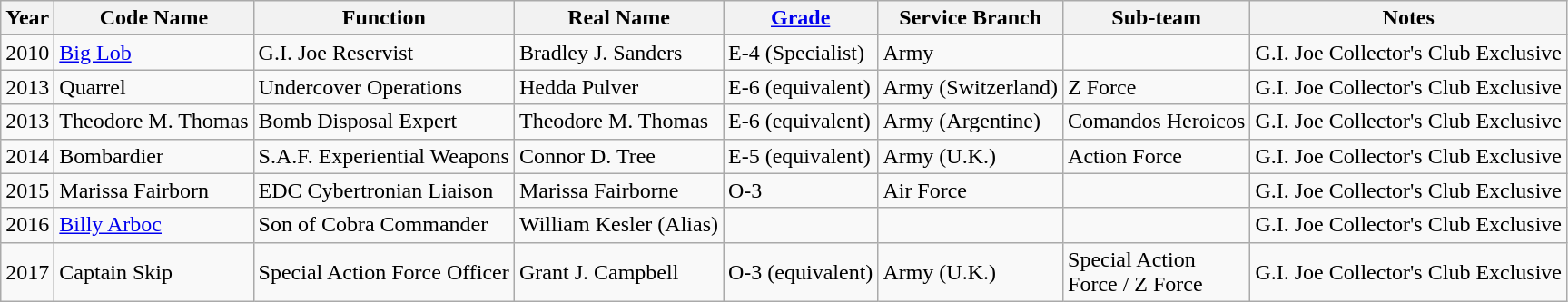<table class="wikitable sortable" align="left" style="margin:auto;">
<tr>
<th>Year</th>
<th>Code Name</th>
<th>Function</th>
<th>Real Name</th>
<th><a href='#'>Grade</a></th>
<th>Service Branch</th>
<th>Sub-team</th>
<th>Notes</th>
</tr>
<tr>
<td>2010</td>
<td><a href='#'>Big Lob</a></td>
<td>G.I. Joe Reservist</td>
<td>Bradley J. Sanders</td>
<td>E-4 (Specialist)</td>
<td>Army</td>
<td></td>
<td>G.I. Joe Collector's Club Exclusive</td>
</tr>
<tr>
<td>2013</td>
<td>Quarrel</td>
<td>Undercover Operations</td>
<td>Hedda Pulver</td>
<td>E-6 (equivalent)</td>
<td>Army (Switzerland)</td>
<td>Z Force</td>
<td>G.I. Joe Collector's Club Exclusive</td>
</tr>
<tr>
<td>2013</td>
<td>Theodore M. Thomas</td>
<td>Bomb Disposal Expert</td>
<td>Theodore M. Thomas</td>
<td>E-6 (equivalent)</td>
<td>Army (Argentine)</td>
<td>Comandos Heroicos</td>
<td>G.I. Joe Collector's Club Exclusive</td>
</tr>
<tr>
<td>2014</td>
<td>Bombardier</td>
<td>S.A.F. Experiential Weapons</td>
<td>Connor D. Tree</td>
<td>E-5 (equivalent)</td>
<td>Army (U.K.)</td>
<td>Action Force</td>
<td>G.I. Joe Collector's Club Exclusive</td>
</tr>
<tr>
<td>2015</td>
<td>Marissa Fairborn</td>
<td>EDC Cybertronian Liaison</td>
<td>Marissa Fairborne</td>
<td>O-3</td>
<td>Air Force</td>
<td></td>
<td>G.I. Joe Collector's Club Exclusive</td>
</tr>
<tr>
<td>2016</td>
<td><a href='#'>Billy Arboc</a></td>
<td>Son of Cobra Commander</td>
<td>William Kesler (Alias)</td>
<td></td>
<td></td>
<td></td>
<td>G.I. Joe Collector's Club Exclusive</td>
</tr>
<tr>
<td>2017</td>
<td>Captain Skip</td>
<td>Special Action Force Officer</td>
<td>Grant J. Campbell</td>
<td>O-3 (equivalent)</td>
<td>Army (U.K.)</td>
<td>Special Action<br>Force / Z Force</td>
<td>G.I. Joe Collector's Club Exclusive</td>
</tr>
</table>
